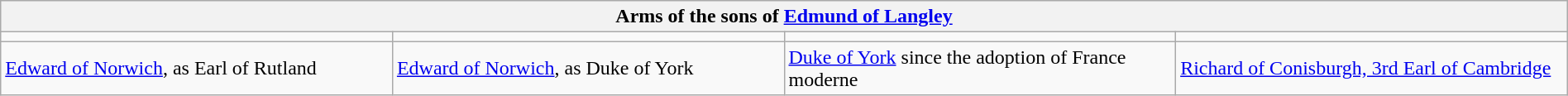<table class="wikitable" width="100%">
<tr>
<th align=center colspan=4>Arms of the sons of <a href='#'>Edmund of Langley</a></th>
</tr>
<tr>
<td align=center width="25%"></td>
<td align=center width="25%"></td>
<td align=center width="25%"></td>
<td align=center width="25%"></td>
</tr>
<tr>
<td><a href='#'>Edward of Norwich</a>, as Earl of Rutland</td>
<td><a href='#'>Edward of Norwich</a>, as Duke of York</td>
<td><a href='#'>Duke of York</a> since the adoption of France moderne</td>
<td><a href='#'>Richard of Conisburgh, 3rd Earl of Cambridge</a></td>
</tr>
</table>
